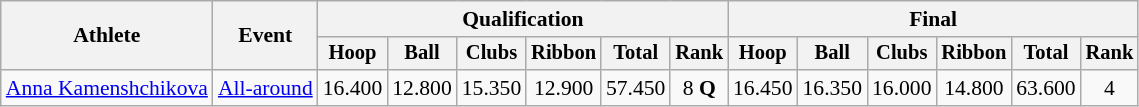<table class=wikitable style="font-size:90%">
<tr>
<th rowspan=2>Athlete</th>
<th rowspan=2>Event</th>
<th colspan=6>Qualification</th>
<th colspan=6>Final</th>
</tr>
<tr style="font-size:95%">
<th>Hoop</th>
<th>Ball</th>
<th>Clubs</th>
<th>Ribbon</th>
<th>Total</th>
<th>Rank</th>
<th>Hoop</th>
<th>Ball</th>
<th>Clubs</th>
<th>Ribbon</th>
<th>Total</th>
<th>Rank</th>
</tr>
<tr align=center>
<td align=left><a href='#'>Anna Kamenshchikova</a></td>
<td align=left><a href='#'>All-around</a></td>
<td>16.400</td>
<td>12.800</td>
<td>15.350</td>
<td>12.900</td>
<td>57.450</td>
<td>8 <strong>Q</strong></td>
<td>16.450</td>
<td>16.350</td>
<td>16.000</td>
<td>14.800</td>
<td>63.600</td>
<td>4</td>
</tr>
</table>
